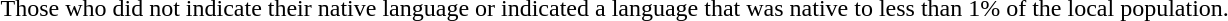<table>
<tr>
<td> Those who did not indicate their native language or indicated a language that was native to less than 1% of the local population.</td>
</tr>
</table>
